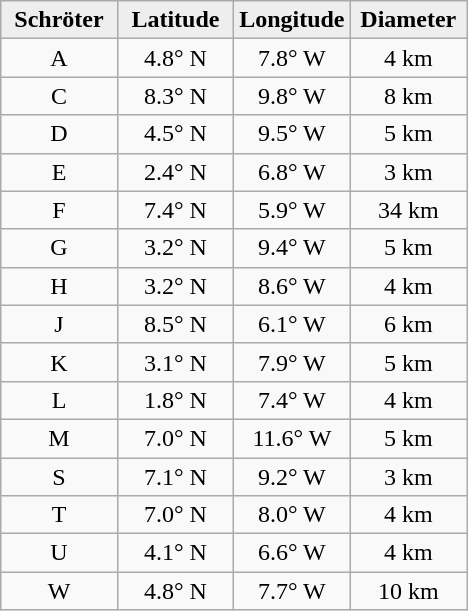<table class="wikitable">
<tr>
<th width="25%" style="background:#eeeeee;">Schröter</th>
<th width="25%" style="background:#eeeeee;">Latitude</th>
<th width="25%" style="background:#eeeeee;">Longitude</th>
<th width="25%" style="background:#eeeeee;">Diameter</th>
</tr>
<tr>
<td align="center">A</td>
<td align="center">4.8° N</td>
<td align="center">7.8° W</td>
<td align="center">4 km</td>
</tr>
<tr>
<td align="center">C</td>
<td align="center">8.3° N</td>
<td align="center">9.8° W</td>
<td align="center">8 km</td>
</tr>
<tr>
<td align="center">D</td>
<td align="center">4.5° N</td>
<td align="center">9.5° W</td>
<td align="center">5 km</td>
</tr>
<tr>
<td align="center">E</td>
<td align="center">2.4° N</td>
<td align="center">6.8° W</td>
<td align="center">3 km</td>
</tr>
<tr>
<td align="center">F</td>
<td align="center">7.4° N</td>
<td align="center">5.9° W</td>
<td align="center">34 km</td>
</tr>
<tr>
<td align="center">G</td>
<td align="center">3.2° N</td>
<td align="center">9.4° W</td>
<td align="center">5 km</td>
</tr>
<tr>
<td align="center">H</td>
<td align="center">3.2° N</td>
<td align="center">8.6° W</td>
<td align="center">4 km</td>
</tr>
<tr>
<td align="center">J</td>
<td align="center">8.5° N</td>
<td align="center">6.1° W</td>
<td align="center">6 km</td>
</tr>
<tr>
<td align="center">K</td>
<td align="center">3.1° N</td>
<td align="center">7.9° W</td>
<td align="center">5 km</td>
</tr>
<tr>
<td align="center">L</td>
<td align="center">1.8° N</td>
<td align="center">7.4° W</td>
<td align="center">4 km</td>
</tr>
<tr>
<td align="center">M</td>
<td align="center">7.0° N</td>
<td align="center">11.6° W</td>
<td align="center">5 km</td>
</tr>
<tr>
<td align="center">S</td>
<td align="center">7.1° N</td>
<td align="center">9.2° W</td>
<td align="center">3 km</td>
</tr>
<tr>
<td align="center">T</td>
<td align="center">7.0° N</td>
<td align="center">8.0° W</td>
<td align="center">4 km</td>
</tr>
<tr>
<td align="center">U</td>
<td align="center">4.1° N</td>
<td align="center">6.6° W</td>
<td align="center">4 km</td>
</tr>
<tr>
<td align="center">W</td>
<td align="center">4.8° N</td>
<td align="center">7.7° W</td>
<td align="center">10 km</td>
</tr>
</table>
